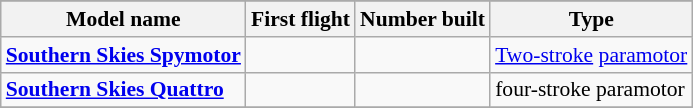<table class="wikitable" align=center style="font-size:90%;">
<tr>
</tr>
<tr style="background:#efefef;">
<th>Model name</th>
<th>First flight</th>
<th>Number built</th>
<th>Type</th>
</tr>
<tr>
<td align=left><strong><a href='#'>Southern Skies Spymotor</a></strong></td>
<td align=center></td>
<td align=center></td>
<td align=left><a href='#'>Two-stroke</a> <a href='#'>paramotor</a></td>
</tr>
<tr>
<td align=left><strong><a href='#'>Southern Skies Quattro</a></strong></td>
<td align=center></td>
<td align=center></td>
<td align=left>four-stroke paramotor</td>
</tr>
<tr>
</tr>
</table>
